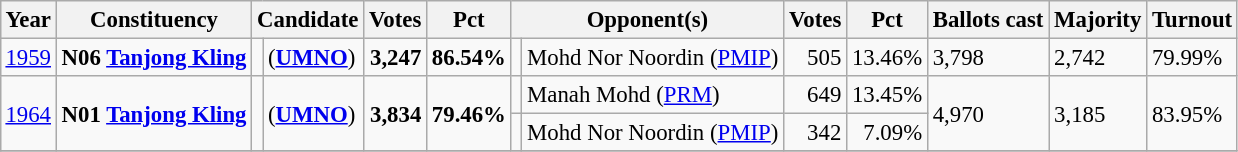<table class="wikitable" style="margin:0.5em ; font-size:95%">
<tr>
<th>Year</th>
<th>Constituency</th>
<th colspan=2>Candidate</th>
<th>Votes</th>
<th>Pct</th>
<th colspan=2>Opponent(s)</th>
<th>Votes</th>
<th>Pct</th>
<th>Ballots cast</th>
<th>Majority</th>
<th>Turnout</th>
</tr>
<tr>
<td><a href='#'>1959</a></td>
<td><strong>N06 <a href='#'>Tanjong Kling</a></strong></td>
<td></td>
<td> (<a href='#'><strong>UMNO</strong></a>)</td>
<td align=right><strong>3,247</strong></td>
<td><strong>86.54%</strong></td>
<td></td>
<td>Mohd Nor Noordin (<a href='#'>PMIP</a>)</td>
<td align=right>505</td>
<td>13.46%</td>
<td>3,798</td>
<td>2,742</td>
<td>79.99%</td>
</tr>
<tr>
<td rowspan=2><a href='#'>1964</a></td>
<td rowspan=2><strong>N01 <a href='#'>Tanjong Kling</a></strong></td>
<td rowspan=2 ></td>
<td rowspan=2> (<a href='#'><strong>UMNO</strong></a>)</td>
<td rowspan=2 align=right><strong>3,834</strong></td>
<td rowspan=2><strong>79.46%</strong></td>
<td bgcolor=></td>
<td>Manah Mohd (<a href='#'>PRM</a>)</td>
<td align=right>649</td>
<td>13.45%</td>
<td rowspan=2>4,970</td>
<td rowspan=2>3,185</td>
<td rowspan=2>83.95%</td>
</tr>
<tr>
<td></td>
<td>Mohd Nor Noordin (<a href='#'>PMIP</a>)</td>
<td align=right>342</td>
<td align=right>7.09%</td>
</tr>
<tr>
</tr>
</table>
